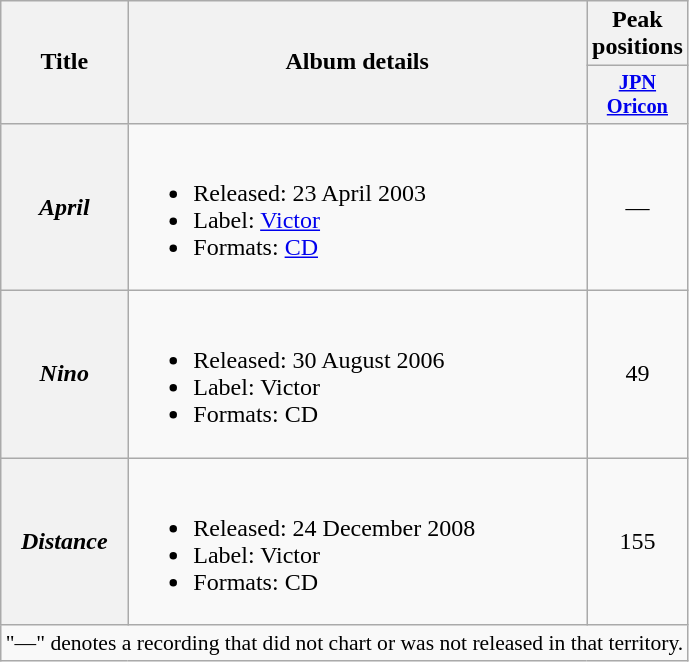<table class="wikitable plainrowheaders">
<tr>
<th scope="col" rowspan="2">Title</th>
<th scope="col" rowspan="2">Album details</th>
<th scope="col">Peak<br>positions</th>
</tr>
<tr>
<th scope="col" style="width:4em;font-size:85%"><a href='#'>JPN<br>Oricon</a><br></th>
</tr>
<tr>
<th scope="row"><em>April</em></th>
<td><br><ul><li>Released: 23 April 2003</li><li>Label: <a href='#'>Victor</a></li><li>Formats: <a href='#'>CD</a></li></ul></td>
<td style="text-align:center;">—</td>
</tr>
<tr>
<th scope="row"><em>Nino</em></th>
<td><br><ul><li>Released: 30 August 2006</li><li>Label: Victor</li><li>Formats: CD</li></ul></td>
<td style="text-align:center;">49</td>
</tr>
<tr>
<th scope="row"><em>Distance</em></th>
<td><br><ul><li>Released: 24 December 2008</li><li>Label: Victor</li><li>Formats: CD</li></ul></td>
<td style="text-align:center;">155</td>
</tr>
<tr>
<td align="center" colspan="4" style="font-size:90%">"—" denotes a recording that did not chart or was not released in that territory.</td>
</tr>
</table>
